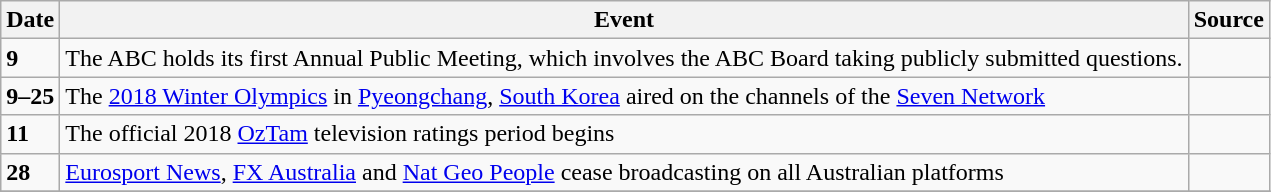<table class="wikitable">
<tr>
<th>Date</th>
<th>Event</th>
<th>Source</th>
</tr>
<tr>
<td><strong>9</strong></td>
<td>The ABC holds its first Annual Public Meeting, which involves the ABC Board taking publicly submitted questions.</td>
<td></td>
</tr>
<tr>
<td><strong>9–25</strong></td>
<td>The <a href='#'>2018 Winter Olympics</a> in <a href='#'>Pyeongchang</a>, <a href='#'>South Korea</a> aired on the channels of the <a href='#'>Seven Network</a></td>
<td></td>
</tr>
<tr>
<td><strong>11</strong></td>
<td>The official 2018 <a href='#'>OzTam</a> television ratings period begins</td>
<td></td>
</tr>
<tr>
<td><strong>28</strong></td>
<td><a href='#'>Eurosport News</a>, <a href='#'>FX Australia</a> and <a href='#'>Nat Geo People</a> cease broadcasting on all Australian platforms</td>
<td></td>
</tr>
<tr>
</tr>
</table>
